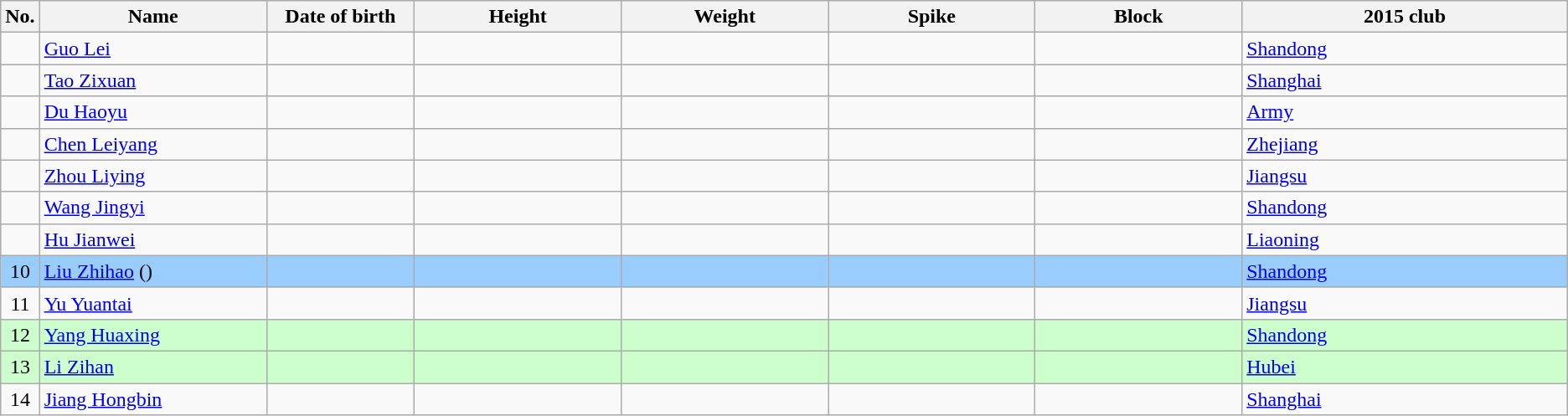<table class="wikitable sortable" style="text-align:center;">
<tr>
<th>No.</th>
<th style="width:11em">Name</th>
<th style="width:7em">Date of birth</th>
<th style="width:10em">Height</th>
<th style="width:10em">Weight</th>
<th style="width:10em">Spike</th>
<th style="width:10em">Block</th>
<th style="width:16em">2015 club</th>
</tr>
<tr>
<td></td>
<td align=left><a href='#'>Guo Lei</a></td>
<td align=right></td>
<td></td>
<td></td>
<td></td>
<td></td>
<td align=left> <a href='#'>Shandong</a></td>
</tr>
<tr>
<td></td>
<td align=left><a href='#'>Tao Zixuan</a></td>
<td align=right></td>
<td></td>
<td></td>
<td></td>
<td></td>
<td align=left> <a href='#'>Shanghai</a></td>
</tr>
<tr>
<td></td>
<td align=left><a href='#'>Du Haoyu</a></td>
<td align=right></td>
<td></td>
<td></td>
<td></td>
<td></td>
<td align=left> <a href='#'>Army</a></td>
</tr>
<tr>
<td></td>
<td align=left><a href='#'>Chen Leiyang</a></td>
<td align=right></td>
<td></td>
<td></td>
<td></td>
<td></td>
<td align=left> <a href='#'>Zhejiang</a></td>
</tr>
<tr>
<td></td>
<td align=left><a href='#'>Zhou Liying</a></td>
<td align=right></td>
<td></td>
<td></td>
<td></td>
<td></td>
<td align=left> <a href='#'>Jiangsu</a></td>
</tr>
<tr>
<td></td>
<td align=left><a href='#'>Wang Jingyi</a></td>
<td align=right></td>
<td></td>
<td></td>
<td></td>
<td></td>
<td align=left> <a href='#'>Shandong</a></td>
</tr>
<tr>
<td></td>
<td align=left><a href='#'>Hu Jianwei</a></td>
<td align=right></td>
<td></td>
<td></td>
<td></td>
<td></td>
<td align=left> <a href='#'>Liaoning</a></td>
</tr>
<tr bgcolor=#9acdff>
<td>10</td>
<td align=left><a href='#'>Liu Zhihao</a> ()</td>
<td align=right></td>
<td></td>
<td></td>
<td></td>
<td></td>
<td align=left> <a href='#'>Shandong</a></td>
</tr>
<tr>
<td>11</td>
<td align=left><a href='#'>Yu Yuantai</a></td>
<td align=right></td>
<td></td>
<td></td>
<td></td>
<td></td>
<td align=left> <a href='#'>Jiangsu</a></td>
</tr>
<tr bgcolor=#ccffcc>
<td>12</td>
<td align=left><a href='#'>Yang Huaxing</a></td>
<td align=right></td>
<td></td>
<td></td>
<td></td>
<td></td>
<td align=left> <a href='#'>Shandong</a></td>
</tr>
<tr bgcolor=#ccffcc>
<td>13</td>
<td align=left><a href='#'>Li Zihan</a></td>
<td align=right></td>
<td></td>
<td></td>
<td></td>
<td></td>
<td align=left> <a href='#'>Hubei</a></td>
</tr>
<tr>
<td>14</td>
<td align=left><a href='#'>Jiang Hongbin</a></td>
<td align=right></td>
<td></td>
<td></td>
<td></td>
<td></td>
<td align=left> <a href='#'>Shanghai</a></td>
</tr>
</table>
